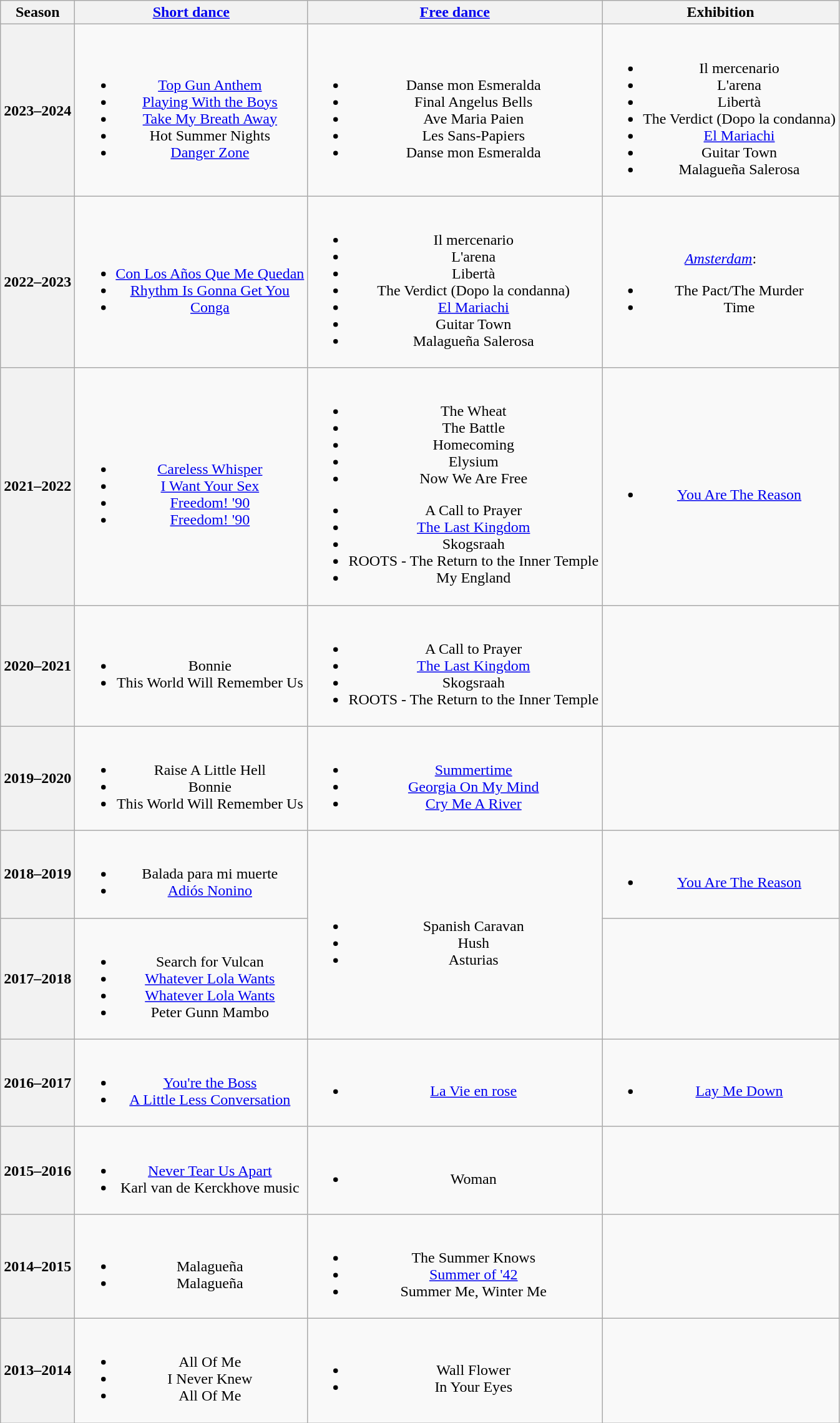<table class=wikitable style=text-align:center>
<tr>
<th>Season</th>
<th><a href='#'>Short dance</a></th>
<th><a href='#'>Free dance</a></th>
<th>Exhibition</th>
</tr>
<tr>
<th>2023–2024 <br> </th>
<td><br><ul><li><a href='#'>Top Gun Anthem</a> <br> </li><li><a href='#'>Playing With the Boys</a> <br> </li><li><a href='#'>Take My Breath Away</a> <br> </li><li>Hot Summer Nights <br> </li><li><a href='#'>Danger Zone</a> <br> </li></ul></td>
<td><br><ul><li>Danse mon Esmeralda <br> </li><li>Final Angelus Bells <br> </li><li>Ave Maria Paien <br> </li><li>Les Sans-Papiers <br> </li><li>Danse mon Esmeralda <br> </li></ul></td>
<td><br><ul><li>Il mercenario</li><li>L'arena</li><li>Libertà <br> </li><li>The Verdict (Dopo la condanna) <br></li><li><a href='#'>El Mariachi</a> <br> </li><li>Guitar Town <br></li><li>Malagueña Salerosa <br> </li></ul></td>
</tr>
<tr>
<th>2022–2023 <br> </th>
<td><br><ul><li> <a href='#'>Con Los Años Que Me Quedan</a></li><li> <a href='#'>Rhythm Is Gonna Get You</a></li><li> <a href='#'>Conga</a> </li></ul></td>
<td><br><ul><li>Il mercenario</li><li>L'arena</li><li>Libertà <br> </li><li>The Verdict (Dopo la condanna) <br></li><li><a href='#'>El Mariachi</a> <br> </li><li>Guitar Town <br></li><li>Malagueña Salerosa <br> </li></ul></td>
<td><br><em><a href='#'>Amsterdam</a></em>:<ul><li>The Pact/The Murder <br></li><li>Time <br></li></ul></td>
</tr>
<tr>
<th>2021–2022 <br> </th>
<td><br><ul><li> <a href='#'>Careless Whisper</a></li><li> <a href='#'>I Want Your Sex</a></li><li> <a href='#'>Freedom! '90</a> </li><li> <a href='#'>Freedom! '90</a> </li></ul></td>
<td><br><ul><li>The Wheat</li><li>The Battle</li><li>Homecoming</li><li>Elysium</li><li>Now We Are Free <br> </li></ul><ul><li>A Call to Prayer <br></li><li><a href='#'>The Last Kingdom</a> <br></li><li>Skogsraah <br></li><li>ROOTS - The Return to the Inner Temple <br></li><li>My England <br> </li></ul></td>
<td><br><ul><li><a href='#'>You Are The Reason</a> <br></li></ul></td>
</tr>
<tr>
<th>2020–2021 <br> </th>
<td><br><ul><li> Bonnie</li><li> This World Will Remember Us <br></li></ul></td>
<td><br><ul><li>A Call to Prayer <br></li><li><a href='#'>The Last Kingdom</a> <br></li><li>Skogsraah <br></li><li>ROOTS - The Return to the Inner Temple <br></li></ul></td>
<td></td>
</tr>
<tr>
<th>2019–2020 <br> </th>
<td><br><ul><li> Raise A Little Hell</li><li> Bonnie</li><li> This World Will Remember Us <br></li></ul></td>
<td><br><ul><li><a href='#'>Summertime</a> <br></li><li><a href='#'>Georgia On My Mind</a> <br></li><li><a href='#'>Cry Me A River</a> <br></li></ul></td>
<td></td>
</tr>
<tr>
<th>2018–2019 <br> </th>
<td><br><ul><li> Balada para mi muerte <br></li><li> <a href='#'>Adiós Nonino</a> <br></li></ul></td>
<td rowspan=2><br><ul><li>Spanish Caravan <br></li><li>Hush <br></li><li>Asturias <br></li></ul></td>
<td><br><ul><li><a href='#'>You Are The Reason</a> <br></li></ul></td>
</tr>
<tr>
<th>2017–2018 <br> </th>
<td><br><ul><li> Search for Vulcan <br></li><li> <a href='#'>Whatever Lola Wants</a> <br></li><li> <a href='#'>Whatever Lola Wants</a> <br></li><li> Peter Gunn Mambo <br></li></ul></td>
<td></td>
</tr>
<tr>
<th>2016–2017 <br> </th>
<td><br><ul><li><a href='#'>You're the Boss</a> <br></li><li><a href='#'>A Little Less Conversation</a> <br></li></ul></td>
<td><br><ul><li><a href='#'>La Vie en rose</a> <br></li></ul></td>
<td><br><ul><li><a href='#'>Lay Me Down</a><br></li></ul></td>
</tr>
<tr>
<th>2015–2016 <br> </th>
<td><br><ul><li> <a href='#'>Never Tear Us Apart</a> <br></li><li> Karl van de Kerckhove music</li></ul></td>
<td><br><ul><li>Woman <br></li></ul></td>
<td></td>
</tr>
<tr>
<th>2014–2015 <br> </th>
<td><br><ul><li> Malagueña <br></li><li> Malagueña <br></li></ul></td>
<td><br><ul><li>The Summer Knows <br></li><li><a href='#'>Summer of '42</a> <br></li><li>Summer Me, Winter Me <br></li></ul></td>
<td></td>
</tr>
<tr>
<th>2013–2014 <br> </th>
<td><br><ul><li> All Of Me <br></li><li> I Never Knew <br></li><li> All Of Me <br></li></ul></td>
<td><br><ul><li>Wall Flower <br></li><li>In Your Eyes <br></li></ul></td>
<td></td>
</tr>
</table>
